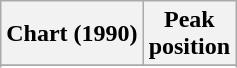<table class="wikitable sortable">
<tr>
<th align="left">Chart (1990)</th>
<th align="center">Peak<br>position</th>
</tr>
<tr>
</tr>
<tr>
</tr>
</table>
